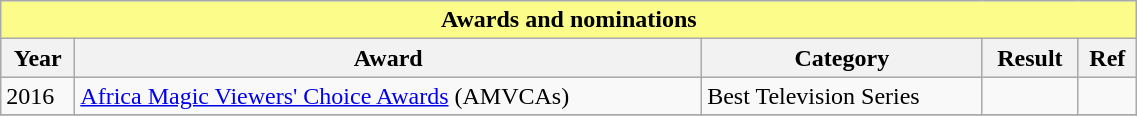<table class="wikitable" width="60%">
<tr>
<th colspan="5" style="background: #FBFC8A;">Awards and nominations</th>
</tr>
<tr style="background:#ccc; text-align:center;">
<th>Year</th>
<th>Award</th>
<th>Category</th>
<th>Result</th>
<th>Ref</th>
</tr>
<tr>
<td>2016</td>
<td><a href='#'>Africa Magic Viewers' Choice Awards</a> (AMVCAs)</td>
<td>Best Television Series</td>
<td></td>
<td></td>
</tr>
<tr>
</tr>
</table>
